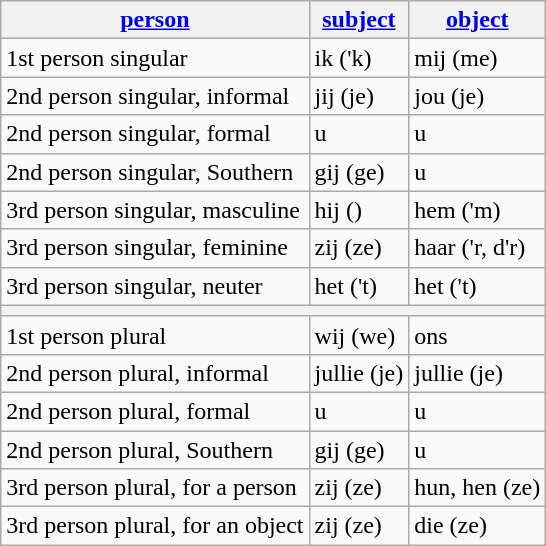<table class="wikitable">
<tr>
<th><a href='#'>person</a></th>
<th><a href='#'>subject</a></th>
<th><a href='#'>object</a></th>
</tr>
<tr>
<td>1st person singular</td>
<td>ik ('k)</td>
<td>mij (me)</td>
</tr>
<tr>
<td>2nd person singular, informal</td>
<td>jij (je)</td>
<td>jou (je)</td>
</tr>
<tr>
<td>2nd person singular, formal</td>
<td>u</td>
<td>u</td>
</tr>
<tr>
<td>2nd person singular, Southern</td>
<td>gij (ge)</td>
<td>u</td>
</tr>
<tr>
<td>3rd person singular, masculine</td>
<td>hij ()</td>
<td>hem ('m)</td>
</tr>
<tr>
<td>3rd person singular, feminine</td>
<td>zij (ze)</td>
<td>haar ('r, d'r)</td>
</tr>
<tr>
<td>3rd person singular, neuter</td>
<td>het ('t)</td>
<td>het ('t)</td>
</tr>
<tr>
<th colspan="3"></th>
</tr>
<tr>
<td>1st person plural</td>
<td>wij (we)</td>
<td>ons</td>
</tr>
<tr>
<td>2nd person plural, informal</td>
<td>jullie (je)</td>
<td>jullie (je)</td>
</tr>
<tr>
<td>2nd person plural, formal</td>
<td>u</td>
<td>u</td>
</tr>
<tr>
<td>2nd person plural, Southern</td>
<td>gij (ge)</td>
<td>u</td>
</tr>
<tr>
<td>3rd person plural, for a person</td>
<td>zij (ze)</td>
<td>hun, hen (ze)</td>
</tr>
<tr>
<td>3rd person plural, for an object</td>
<td>zij (ze)</td>
<td>die (ze)</td>
</tr>
</table>
